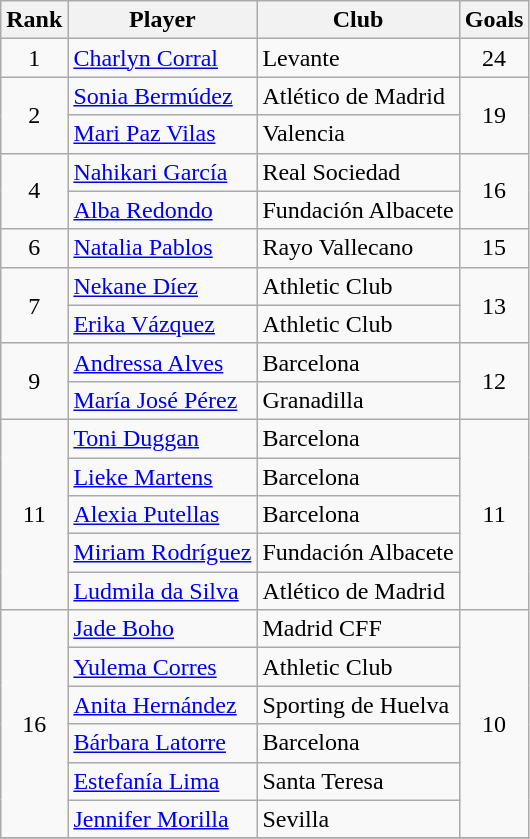<table class="wikitable" style="text-align:center">
<tr>
<th>Rank</th>
<th>Player</th>
<th>Club</th>
<th>Goals</th>
</tr>
<tr>
<td>1</td>
<td align="left"> <a href='#'>Charlyn Corral</a></td>
<td align="left">Levante</td>
<td>24</td>
</tr>
<tr>
<td rowspan=2>2</td>
<td align="left"> <a href='#'>Sonia Bermúdez</a></td>
<td align="left">Atlético de Madrid</td>
<td rowspan=2>19</td>
</tr>
<tr>
<td align="left"> <a href='#'>Mari Paz Vilas</a></td>
<td align="left">Valencia</td>
</tr>
<tr>
<td rowspan=2>4</td>
<td align="left"> <a href='#'>Nahikari García</a></td>
<td align="left">Real Sociedad</td>
<td rowspan=2>16</td>
</tr>
<tr>
<td align="left"> <a href='#'>Alba Redondo</a></td>
<td align="left">Fundación Albacete</td>
</tr>
<tr>
<td>6</td>
<td align="left"> <a href='#'>Natalia Pablos</a></td>
<td align="left">Rayo Vallecano</td>
<td>15</td>
</tr>
<tr>
<td rowspan=2>7</td>
<td align="left"> <a href='#'>Nekane Díez</a></td>
<td align="left">Athletic Club</td>
<td rowspan=2>13</td>
</tr>
<tr>
<td align="left"> <a href='#'>Erika Vázquez</a></td>
<td align="left">Athletic Club</td>
</tr>
<tr>
<td rowspan=2>9</td>
<td align="left"> <a href='#'>Andressa Alves</a></td>
<td align="left">Barcelona</td>
<td rowspan=2>12</td>
</tr>
<tr>
<td align="left"> <a href='#'>María José Pérez</a></td>
<td align="left">Granadilla</td>
</tr>
<tr>
<td rowspan=5>11</td>
<td align="left"> <a href='#'>Toni Duggan</a></td>
<td align="left">Barcelona</td>
<td rowspan=5>11</td>
</tr>
<tr>
<td align="left"> <a href='#'>Lieke Martens</a></td>
<td align="left">Barcelona</td>
</tr>
<tr>
<td align="left"> <a href='#'>Alexia Putellas</a></td>
<td align="left">Barcelona</td>
</tr>
<tr>
<td align="left"> <a href='#'>Miriam Rodríguez</a></td>
<td align="left">Fundación Albacete</td>
</tr>
<tr>
<td align="left"> <a href='#'>Ludmila da Silva</a></td>
<td align="left">Atlético de Madrid</td>
</tr>
<tr>
<td rowspan=6>16</td>
<td align="left"> <a href='#'>Jade Boho</a></td>
<td align="left">Madrid CFF</td>
<td rowspan=6>10</td>
</tr>
<tr>
<td align="left"> <a href='#'>Yulema Corres</a></td>
<td align="left">Athletic Club</td>
</tr>
<tr>
<td align="left"> <a href='#'>Anita Hernández</a></td>
<td align="left">Sporting de Huelva</td>
</tr>
<tr>
<td align="left"> <a href='#'>Bárbara Latorre</a></td>
<td align="left">Barcelona</td>
</tr>
<tr>
<td align="left"> <a href='#'>Estefanía Lima</a></td>
<td align="left">Santa Teresa</td>
</tr>
<tr>
<td align="left"> <a href='#'>Jennifer Morilla</a></td>
<td align="left">Sevilla</td>
</tr>
<tr>
</tr>
</table>
